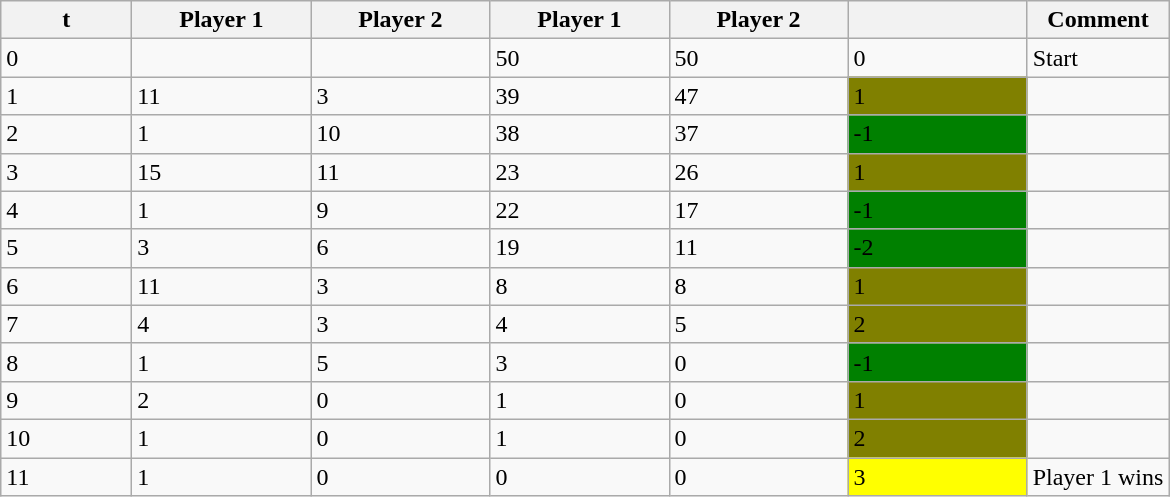<table class="wikitable">
<tr>
<th style="width: 5em">t</th>
<th style="width: 7em">Player 1 <br></th>
<th style="width: 7em">Player 2 <br></th>
<th style="width: 7em">Player 1 <br></th>
<th style="width: 7em">Player 2 <br></th>
<th style="width: 7em"></th>
<th>Comment</th>
</tr>
<tr>
<td>0</td>
<td></td>
<td></td>
<td>50</td>
<td>50</td>
<td>0</td>
<td>Start</td>
</tr>
<tr>
<td>1</td>
<td>11</td>
<td>3</td>
<td>39</td>
<td>47</td>
<td style="background: olive">1</td>
<td></td>
</tr>
<tr>
<td>2</td>
<td>1</td>
<td>10</td>
<td>38</td>
<td>37</td>
<td style="background: green">-1</td>
<td></td>
</tr>
<tr>
<td>3</td>
<td>15</td>
<td>11</td>
<td>23</td>
<td>26</td>
<td style="background: olive">1</td>
<td></td>
</tr>
<tr>
<td>4</td>
<td>1</td>
<td>9</td>
<td>22</td>
<td>17</td>
<td style="background: green">-1</td>
<td></td>
</tr>
<tr>
<td>5</td>
<td>3</td>
<td>6</td>
<td>19</td>
<td>11</td>
<td style="background: green">-2</td>
<td></td>
</tr>
<tr>
<td>6</td>
<td>11</td>
<td>3</td>
<td>8</td>
<td>8</td>
<td style="background: olive">1</td>
<td></td>
</tr>
<tr>
<td>7</td>
<td>4</td>
<td>3</td>
<td>4</td>
<td>5</td>
<td style="background: olive">2</td>
<td></td>
</tr>
<tr>
<td>8</td>
<td>1</td>
<td>5</td>
<td>3</td>
<td>0</td>
<td style="background: green">-1</td>
<td></td>
</tr>
<tr>
<td>9</td>
<td>2</td>
<td>0</td>
<td>1</td>
<td>0</td>
<td style="background: olive">1</td>
<td></td>
</tr>
<tr>
<td>10</td>
<td>1</td>
<td>0</td>
<td>1</td>
<td>0</td>
<td style="background: olive">2</td>
<td></td>
</tr>
<tr>
<td>11</td>
<td>1</td>
<td>0</td>
<td>0</td>
<td>0</td>
<td style="background: yellow">3</td>
<td>Player 1 wins</td>
</tr>
</table>
